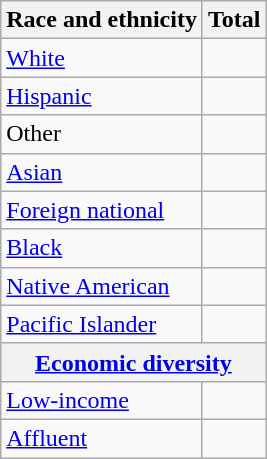<table class="wikitable floatright sortable collapsible"; text-align:right; font-size:80%;">
<tr>
<th>Race and ethnicity</th>
<th colspan="2" data-sort-type=number>Total</th>
</tr>
<tr>
<td><a href='#'>White</a></td>
<td align=right></td>
</tr>
<tr>
<td><a href='#'>Hispanic</a></td>
<td align=right></td>
</tr>
<tr>
<td>Other</td>
<td align=right></td>
</tr>
<tr>
<td><a href='#'>Asian</a></td>
<td align=right></td>
</tr>
<tr>
<td><a href='#'>Foreign national</a></td>
<td align=right></td>
</tr>
<tr>
<td><a href='#'>Black</a></td>
<td align=right></td>
</tr>
<tr>
<td><a href='#'>Native American</a></td>
<td align=right></td>
</tr>
<tr>
<td><a href='#'>Pacific Islander</a></td>
<td align=right></td>
</tr>
<tr>
<th colspan="4" data-sort-type=number><a href='#'>Economic diversity</a></th>
</tr>
<tr>
<td><a href='#'>Low-income</a></td>
<td align=right></td>
</tr>
<tr>
<td><a href='#'>Affluent</a></td>
<td align=right></td>
</tr>
</table>
